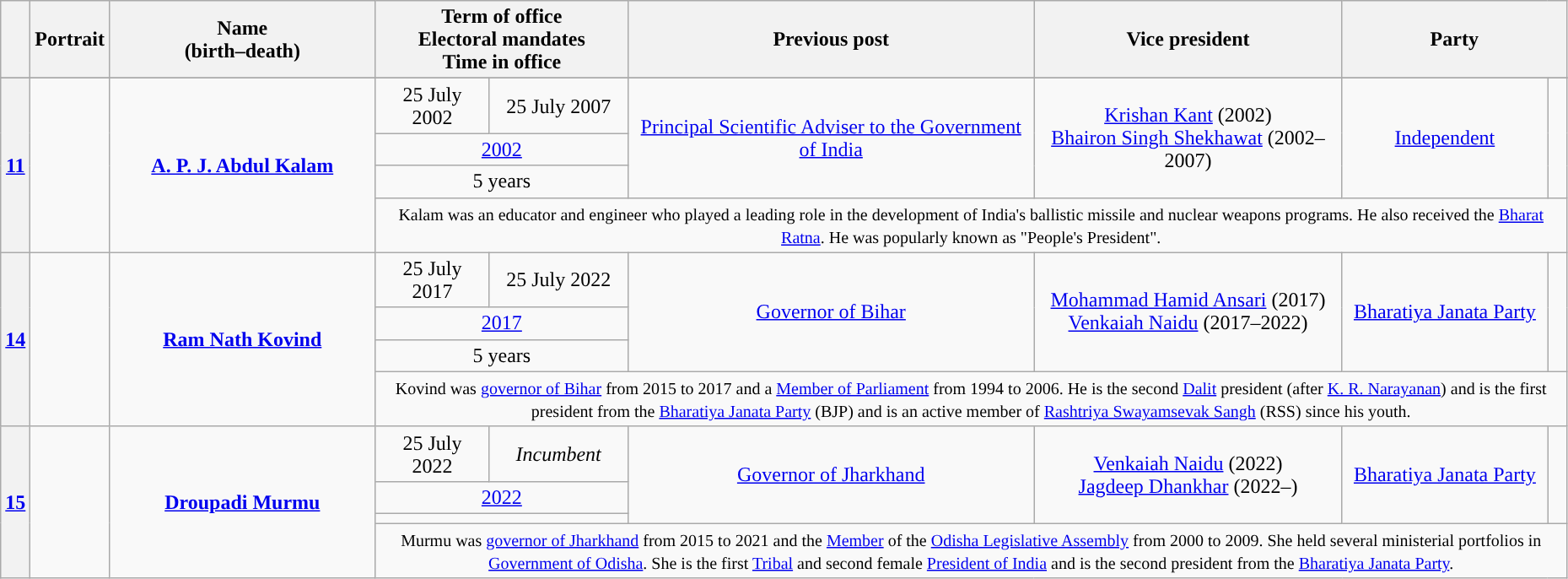<table class="wikitable sortable" style="text-align:center; width:98%; margin-top:0.5em">
<tr>
<th scope="col"></th>
<th scope="col" class="unsortable">Portrait</th>
<th scope="col" width="17%">Name<br>(birth–death)</th>
<th colspan="2">Term of office<br>Electoral mandates<br>Time in office</th>
<th scope="col">Previous post</th>
<th scope="col">Vice president</th>
<th colspan="2" scope="col" class="unsortable">Party</th>
</tr>
<tr>
</tr>
<tr>
<th rowspan="4"><a href='#'>11</a></th>
<td rowspan="4"></td>
<td rowspan="4" scope="row"><strong><a href='#'>A. P. J. Abdul Kalam</a></strong><br></td>
<td>25 July 2002</td>
<td>25 July 2007</td>
<td rowspan="3"><a href='#'>Principal Scientific Adviser to the Government of India</a></td>
<td rowspan="3"><a href='#'>Krishan Kant</a> (2002)<br><a href='#'>Bhairon Singh Shekhawat</a>
(2002–2007)</td>
<td rowspan="3"><a href='#'>Independent</a></td>
<td rowspan="3" style="background:"> </td>
</tr>
<tr>
<td colspan="2"><a href='#'>2002</a></td>
</tr>
<tr>
<td colspan="2">5 years</td>
</tr>
<tr>
<td colspan="6"><small>Kalam was an educator and engineer who played a leading role in the development of India's ballistic missile and nuclear weapons programs. He also received the <a href='#'>Bharat Ratna</a>. He was popularly known as "People's President".</small></td>
</tr>
<tr>
<th rowspan="4"><a href='#'>14</a></th>
<td rowspan="4"></td>
<td rowspan="4" scope="row"><strong><a href='#'>Ram Nath Kovind</a></strong><br></td>
<td>25 July 2017</td>
<td>25 July 2022</td>
<td rowspan="3"><a href='#'>Governor of Bihar</a></td>
<td rowspan="3"><a href='#'>Mohammad Hamid Ansari</a> (2017)<br><a href='#'>Venkaiah Naidu</a> (2017–2022)</td>
<td rowspan="3"><a href='#'>Bharatiya Janata Party</a></td>
<td rowspan="3" style="background:"> </td>
</tr>
<tr>
<td colspan="2"><a href='#'>2017</a></td>
</tr>
<tr>
<td colspan="2">5 years</td>
</tr>
<tr>
<td colspan="6"><small>Kovind was <a href='#'>governor of Bihar</a> from 2015 to 2017 and a <a href='#'>Member of Parliament</a> from 1994 to 2006. He is the second <a href='#'>Dalit</a> president (after <a href='#'>K. R. Narayanan</a>) and is the first president from the <a href='#'>Bharatiya Janata Party</a> (BJP) and is an active member of <a href='#'>Rashtriya Swayamsevak Sangh</a> (RSS) since his youth.</small></td>
</tr>
<tr>
<th rowspan="4"><a href='#'>15</a></th>
<td rowspan="4"></td>
<td rowspan="4" scope="row"><strong><a href='#'>Droupadi Murmu</a></strong><br></td>
<td>25 July 2022</td>
<td><em>Incumbent</em></td>
<td rowspan="3"><a href='#'>Governor of Jharkhand</a></td>
<td rowspan="3"><a href='#'>Venkaiah Naidu</a> (2022)<br><a href='#'>Jagdeep Dhankhar</a> (2022–)</td>
<td rowspan="3"><a href='#'>Bharatiya Janata Party</a></td>
<td rowspan="3" style="background:"> </td>
</tr>
<tr>
<td colspan="2"><a href='#'>2022</a></td>
</tr>
<tr>
<td colspan="2"></td>
</tr>
<tr>
<td colspan="6"><small>Murmu was <a href='#'>governor of Jharkhand</a> from 2015 to 2021 and the <a href='#'>Member</a> of the <a href='#'>Odisha Legislative Assembly</a> from 2000 to 2009. She held several ministerial portfolios in <a href='#'>Government of Odisha</a>. She is the first <a href='#'>Tribal</a> and second female <a href='#'>President of India</a> and is the second president from the <a href='#'>Bharatiya Janata Party</a>.</small></td>
</tr>
</table>
